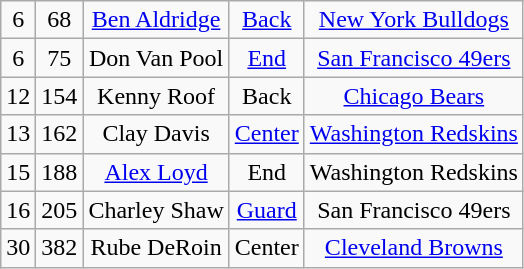<table class="wikitable" style="text-align:center">
<tr>
<td>6</td>
<td>68</td>
<td><a href='#'>Ben Aldridge</a></td>
<td><a href='#'>Back</a></td>
<td><a href='#'>New York Bulldogs</a></td>
</tr>
<tr>
<td>6</td>
<td>75</td>
<td>Don Van Pool</td>
<td><a href='#'>End</a></td>
<td><a href='#'>San Francisco 49ers</a></td>
</tr>
<tr>
<td>12</td>
<td>154</td>
<td>Kenny Roof</td>
<td>Back</td>
<td><a href='#'>Chicago Bears</a></td>
</tr>
<tr>
<td>13</td>
<td>162</td>
<td>Clay Davis</td>
<td><a href='#'>Center</a></td>
<td><a href='#'>Washington Redskins</a></td>
</tr>
<tr>
<td>15</td>
<td>188</td>
<td><a href='#'>Alex Loyd</a></td>
<td>End</td>
<td>Washington Redskins</td>
</tr>
<tr>
<td>16</td>
<td>205</td>
<td>Charley Shaw</td>
<td><a href='#'>Guard</a></td>
<td>San Francisco 49ers</td>
</tr>
<tr>
<td>30</td>
<td>382</td>
<td>Rube DeRoin</td>
<td>Center</td>
<td><a href='#'>Cleveland Browns</a></td>
</tr>
</table>
